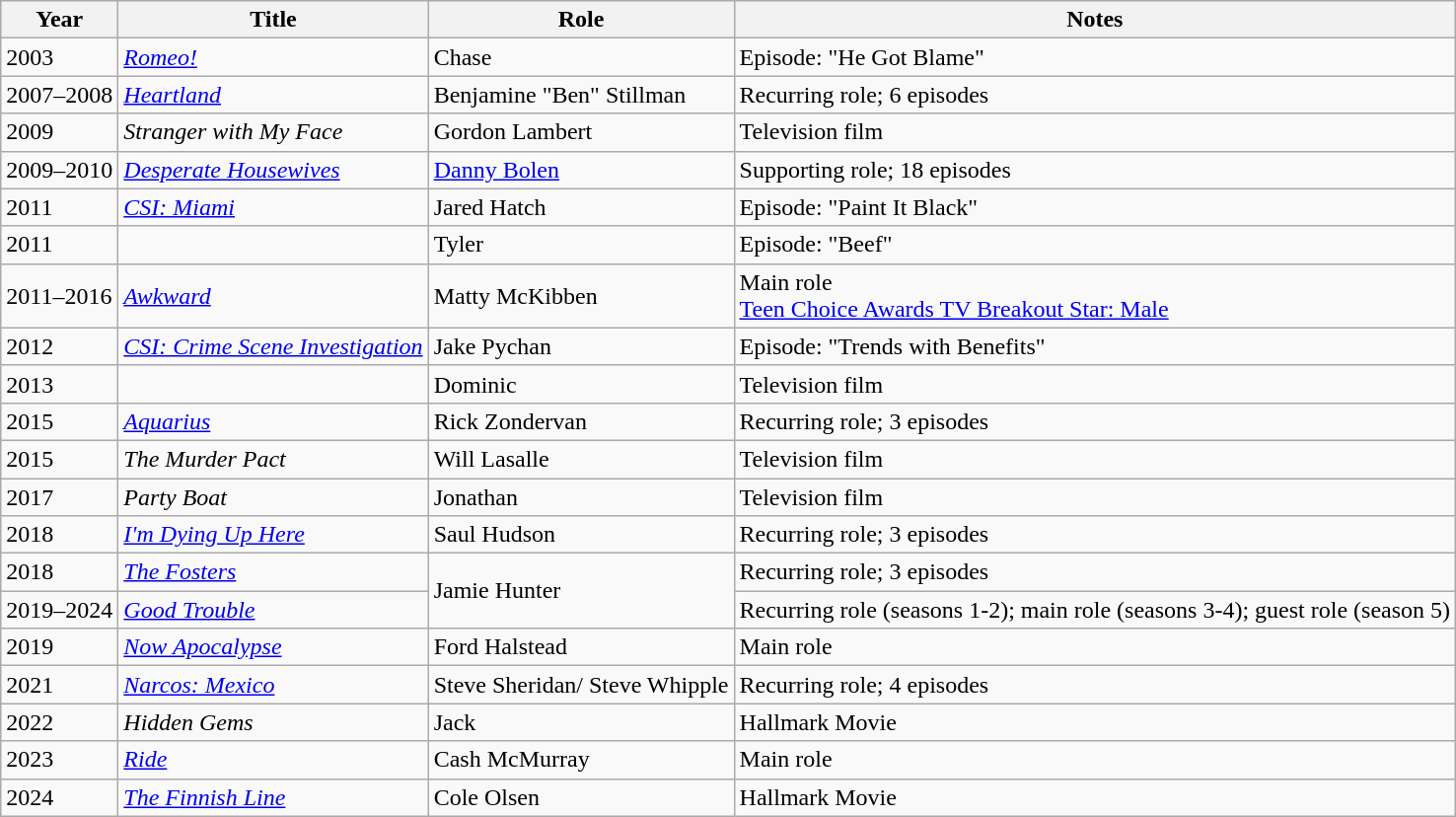<table class="wikitable sortable">
<tr>
<th>Year</th>
<th>Title</th>
<th>Role</th>
<th class="unsortable">Notes</th>
</tr>
<tr>
<td>2003</td>
<td><em><a href='#'>Romeo!</a></em></td>
<td>Chase</td>
<td>Episode: "He Got Blame"</td>
</tr>
<tr>
<td>2007–2008</td>
<td><em><a href='#'>Heartland</a></em></td>
<td>Benjamine "Ben" Stillman</td>
<td>Recurring role; 6 episodes</td>
</tr>
<tr>
<td>2009</td>
<td><em>Stranger with My Face</em></td>
<td>Gordon Lambert</td>
<td>Television film</td>
</tr>
<tr>
<td>2009–2010</td>
<td><em><a href='#'>Desperate Housewives</a></em></td>
<td><a href='#'>Danny Bolen</a></td>
<td>Supporting role; 18 episodes</td>
</tr>
<tr>
<td>2011</td>
<td><em><a href='#'>CSI: Miami</a></em></td>
<td>Jared Hatch</td>
<td>Episode: "Paint It Black"</td>
</tr>
<tr>
<td>2011</td>
<td><em></em></td>
<td>Tyler</td>
<td>Episode: "Beef"</td>
</tr>
<tr>
<td>2011–2016</td>
<td><em><a href='#'>Awkward</a></em></td>
<td>Matty McKibben</td>
<td>Main role <br> <a href='#'>Teen Choice Awards TV Breakout Star: Male</a></td>
</tr>
<tr>
<td>2012</td>
<td><em><a href='#'>CSI: Crime Scene Investigation</a></em></td>
<td>Jake Pychan</td>
<td>Episode: "Trends with Benefits"</td>
</tr>
<tr>
<td>2013</td>
<td><em></em></td>
<td>Dominic</td>
<td>Television film</td>
</tr>
<tr>
<td>2015</td>
<td><em><a href='#'>Aquarius</a></em></td>
<td>Rick Zondervan</td>
<td>Recurring role; 3 episodes</td>
</tr>
<tr>
<td>2015</td>
<td data-sort-value="Murder Pact, The"><em>The Murder Pact</em></td>
<td>Will Lasalle</td>
<td>Television film</td>
</tr>
<tr>
<td>2017</td>
<td><em>Party Boat</em></td>
<td>Jonathan</td>
<td>Television film</td>
</tr>
<tr>
<td>2018</td>
<td><em><a href='#'>I'm Dying Up Here</a></em></td>
<td>Saul Hudson</td>
<td>Recurring role; 3 episodes</td>
</tr>
<tr>
<td>2018</td>
<td data-sort-value="Fosters, The"><em><a href='#'>The Fosters</a></em></td>
<td rowspan="2">Jamie Hunter</td>
<td>Recurring role; 3 episodes</td>
</tr>
<tr>
<td>2019–2024</td>
<td><em><a href='#'>Good Trouble</a></em></td>
<td>Recurring role (seasons 1-2); main role (seasons 3-4); guest role (season 5)</td>
</tr>
<tr>
<td>2019</td>
<td><em><a href='#'>Now Apocalypse</a></em></td>
<td>Ford Halstead</td>
<td>Main role</td>
</tr>
<tr>
<td>2021</td>
<td><em><a href='#'>Narcos: Mexico</a></em></td>
<td>Steve Sheridan/ Steve Whipple</td>
<td>Recurring role; 4 episodes</td>
</tr>
<tr>
<td>2022</td>
<td><em>Hidden Gems</em></td>
<td>Jack</td>
<td>Hallmark Movie</td>
</tr>
<tr>
<td>2023</td>
<td><em><a href='#'>Ride</a></em></td>
<td>Cash McMurray</td>
<td>Main role</td>
</tr>
<tr>
<td>2024</td>
<td data-sort-value="Finnish Line, The"><em><a href='#'>The Finnish Line</a></em></td>
<td>Cole Olsen</td>
<td>Hallmark Movie</td>
</tr>
</table>
